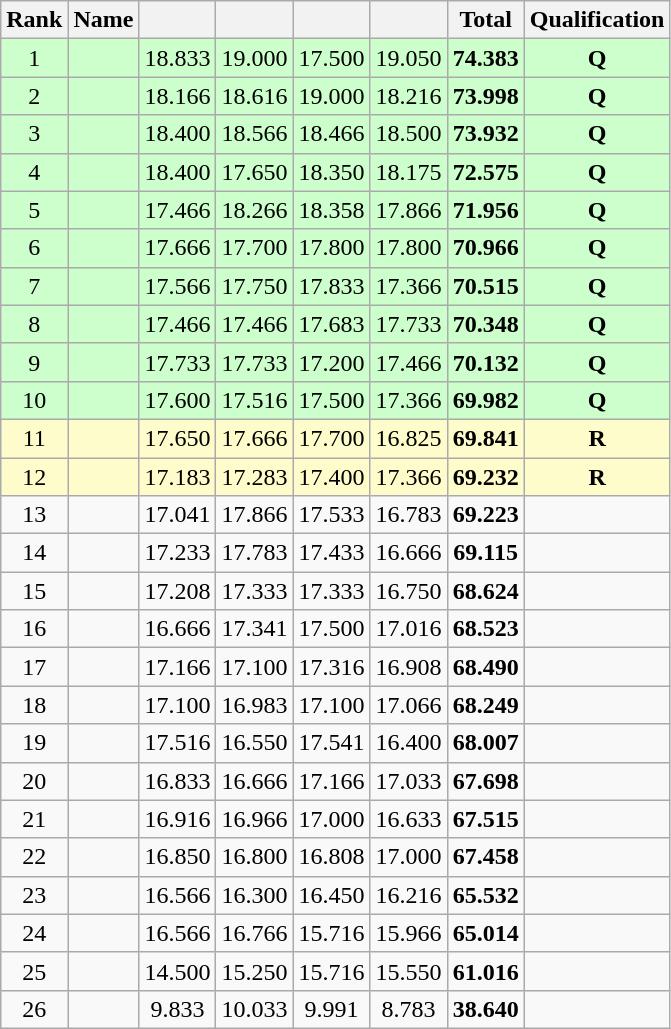<table class="wikitable sortable" style="text-align:center">
<tr>
<th>Rank</th>
<th>Name</th>
<th></th>
<th></th>
<th></th>
<th></th>
<th>Total</th>
<th>Qualification</th>
</tr>
<tr bgcolor=#ccffcc>
<td>1</td>
<td align=left></td>
<td>18.833</td>
<td>19.000</td>
<td>17.500</td>
<td>19.050</td>
<td><strong>74.383</strong></td>
<td><strong>Q</strong></td>
</tr>
<tr bgcolor=#ccffcc>
<td>2</td>
<td align=left></td>
<td>18.166</td>
<td>18.616</td>
<td>19.000</td>
<td>18.216</td>
<td><strong>73.998</strong></td>
<td><strong>Q</strong></td>
</tr>
<tr bgcolor=#ccffcc>
<td>3</td>
<td align=left></td>
<td>18.400</td>
<td>18.566</td>
<td>18.466</td>
<td>18.500</td>
<td><strong>73.932</strong></td>
<td><strong>Q</strong></td>
</tr>
<tr bgcolor=#ccffcc>
<td>4</td>
<td align=left></td>
<td>18.400</td>
<td>17.650</td>
<td>18.350</td>
<td>18.175</td>
<td><strong>72.575</strong></td>
<td><strong>Q</strong></td>
</tr>
<tr bgcolor=#ccffcc>
<td>5</td>
<td align=left></td>
<td>17.466</td>
<td>18.266</td>
<td>18.358</td>
<td>17.866</td>
<td><strong>71.956</strong></td>
<td><strong>Q</strong></td>
</tr>
<tr bgcolor=#ccffcc>
<td>6</td>
<td align=left></td>
<td>17.666</td>
<td>17.700</td>
<td>17.800</td>
<td>17.800</td>
<td><strong>70.966</strong></td>
<td><strong>Q</strong></td>
</tr>
<tr bgcolor=#ccffcc>
<td>7</td>
<td align=left></td>
<td>17.566</td>
<td>17.750</td>
<td>17.833</td>
<td>17.366</td>
<td><strong>70.515</strong></td>
<td><strong>Q</strong></td>
</tr>
<tr bgcolor=#ccffcc>
<td>8</td>
<td align=left></td>
<td>17.466</td>
<td>17.466</td>
<td>17.683</td>
<td>17.733</td>
<td><strong>70.348</strong></td>
<td><strong>Q</strong></td>
</tr>
<tr bgcolor=#ccffcc>
<td>9</td>
<td align=left></td>
<td>17.733</td>
<td>17.733</td>
<td>17.200</td>
<td>17.466</td>
<td><strong>70.132</strong></td>
<td><strong>Q</strong></td>
</tr>
<tr bgcolor=#ccffcc>
<td>10</td>
<td align=left></td>
<td>17.600</td>
<td>17.516</td>
<td>17.500</td>
<td>17.366</td>
<td><strong>69.982</strong></td>
<td><strong>Q</strong></td>
</tr>
<tr bgcolor=#fffccc>
<td>11</td>
<td align=left></td>
<td>17.650</td>
<td>17.666</td>
<td>17.700</td>
<td>16.825</td>
<td><strong>69.841</strong></td>
<td><strong>R</strong></td>
</tr>
<tr bgcolor=#fffccc>
<td>12</td>
<td align=left></td>
<td>17.183</td>
<td>17.283</td>
<td>17.400</td>
<td>17.366</td>
<td><strong>69.232</strong></td>
<td><strong>R</strong></td>
</tr>
<tr>
<td>13</td>
<td align=left></td>
<td>17.041</td>
<td>17.866</td>
<td>17.533</td>
<td>16.783</td>
<td><strong>69.223</strong></td>
<td></td>
</tr>
<tr>
<td>14</td>
<td align=left></td>
<td>17.233</td>
<td>17.783</td>
<td>17.433</td>
<td>16.666</td>
<td><strong>69.115</strong></td>
<td></td>
</tr>
<tr>
<td>15</td>
<td align=left></td>
<td>17.208</td>
<td>17.333</td>
<td>17.333</td>
<td>16.750</td>
<td><strong>68.624</strong></td>
<td></td>
</tr>
<tr>
<td>16</td>
<td align=left></td>
<td>16.666</td>
<td>17.341</td>
<td>17.500</td>
<td>17.016</td>
<td><strong>68.523</strong></td>
<td></td>
</tr>
<tr>
<td>17</td>
<td align=left></td>
<td>17.166</td>
<td>17.100</td>
<td>17.316</td>
<td>16.908</td>
<td><strong>68.490</strong></td>
<td></td>
</tr>
<tr>
<td>18</td>
<td align=left></td>
<td>17.100</td>
<td>16.983</td>
<td>17.100</td>
<td>17.066</td>
<td><strong>68.249</strong></td>
<td></td>
</tr>
<tr>
<td>19</td>
<td align=left></td>
<td>17.516</td>
<td>16.550</td>
<td>17.541</td>
<td>16.400</td>
<td><strong>68.007</strong></td>
<td></td>
</tr>
<tr>
<td>20</td>
<td align=left></td>
<td>16.833</td>
<td>16.666</td>
<td>17.166</td>
<td>17.033</td>
<td><strong>67.698</strong></td>
<td></td>
</tr>
<tr>
<td>21</td>
<td align=left></td>
<td>16.916</td>
<td>16.966</td>
<td>17.000</td>
<td>16.633</td>
<td><strong>67.515</strong></td>
<td></td>
</tr>
<tr>
<td>22</td>
<td align=left></td>
<td>16.850</td>
<td>16.800</td>
<td>16.808</td>
<td>17.000</td>
<td><strong>67.458</strong></td>
<td></td>
</tr>
<tr>
<td>23</td>
<td align=left></td>
<td>16.566</td>
<td>16.300</td>
<td>16.450</td>
<td>16.216</td>
<td><strong>65.532</strong></td>
<td></td>
</tr>
<tr>
<td>24</td>
<td align=left></td>
<td>16.566</td>
<td>16.766</td>
<td>15.716</td>
<td>15.966</td>
<td><strong>65.014</strong></td>
<td></td>
</tr>
<tr>
<td>25</td>
<td align=left></td>
<td>14.500</td>
<td>15.250</td>
<td>15.716</td>
<td>15.550</td>
<td><strong>61.016</strong></td>
<td></td>
</tr>
<tr>
<td>26</td>
<td align=left></td>
<td>9.833</td>
<td>10.033</td>
<td>9.991</td>
<td>8.783</td>
<td><strong>38.640</strong></td>
<td></td>
</tr>
</table>
